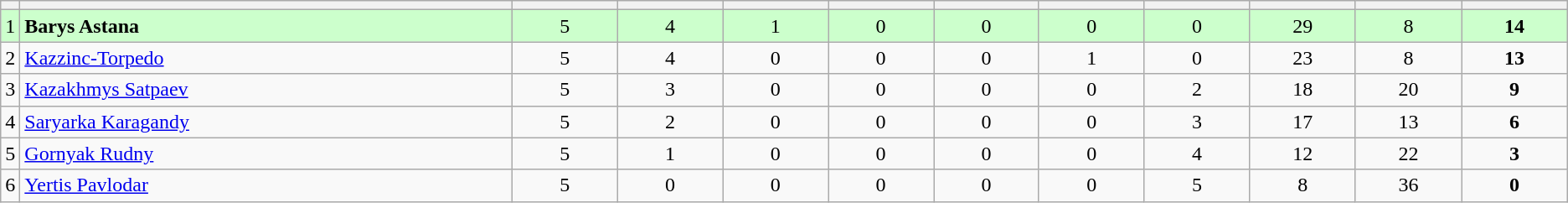<table class="wikitable sortable">
<tr>
<th style="width 5em;"></th>
<th style="width:25em;" class="unsortable"></th>
<th style="width:5em;" class="unsortable"></th>
<th style="width:5em;"></th>
<th style="width:5em;"></th>
<th style="width:5em;"></th>
<th style="width:5em;"></th>
<th style="width:5em;"></th>
<th style="width:5em;"></th>
<th style="width:5em;"></th>
<th style="width:5em;"></th>
<th style="width:5em;"></th>
</tr>
<tr style="text-align: center;" bgcolor="#CCFFCC">
<td>1</td>
<td align=left> <strong>Barys Astana</strong></td>
<td>5</td>
<td>4</td>
<td>1</td>
<td>0</td>
<td>0</td>
<td>0</td>
<td>0</td>
<td>29</td>
<td>8</td>
<td><strong>14</strong></td>
</tr>
<tr style="text-align: center;">
<td>2</td>
<td align=left> <a href='#'>Kazzinc-Torpedo</a></td>
<td>5</td>
<td>4</td>
<td>0</td>
<td>0</td>
<td>0</td>
<td>1</td>
<td>0</td>
<td>23</td>
<td>8</td>
<td><strong>13</strong></td>
</tr>
<tr style="text-align: center;">
<td>3</td>
<td align=left> <a href='#'>Kazakhmys Satpaev</a></td>
<td>5</td>
<td>3</td>
<td>0</td>
<td>0</td>
<td>0</td>
<td>0</td>
<td>2</td>
<td>18</td>
<td>20</td>
<td><strong>9</strong></td>
</tr>
<tr style="text-align: center;">
<td>4</td>
<td align=left> <a href='#'>Saryarka Karagandy</a></td>
<td>5</td>
<td>2</td>
<td>0</td>
<td>0</td>
<td>0</td>
<td>0</td>
<td>3</td>
<td>17</td>
<td>13</td>
<td><strong>6</strong></td>
</tr>
<tr style="text-align: center;">
<td>5</td>
<td align=left> <a href='#'>Gornyak Rudny</a></td>
<td>5</td>
<td>1</td>
<td>0</td>
<td>0</td>
<td>0</td>
<td>0</td>
<td>4</td>
<td>12</td>
<td>22</td>
<td><strong>3</strong></td>
</tr>
<tr style="text-align: center;">
<td>6</td>
<td align=left> <a href='#'>Yertis Pavlodar</a></td>
<td>5</td>
<td>0</td>
<td>0</td>
<td>0</td>
<td>0</td>
<td>0</td>
<td>5</td>
<td>8</td>
<td>36</td>
<td><strong>0</strong></td>
</tr>
</table>
